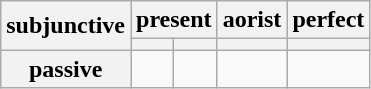<table class="wikitable">
<tr>
<th rowspan="2">subjunctive</th>
<th colspan="2">present</th>
<th>aorist</th>
<th>perfect</th>
</tr>
<tr>
<th></th>
<th></th>
<th></th>
<th></th>
</tr>
<tr>
<th>passive</th>
<td></td>
<td></td>
<td></td>
<td></td>
</tr>
</table>
